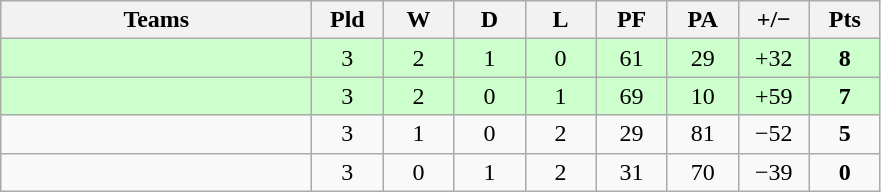<table class="wikitable" style="text-align: center;">
<tr>
<th width="200">Teams</th>
<th width="40">Pld</th>
<th width="40">W</th>
<th width="40">D</th>
<th width="40">L</th>
<th width="40">PF</th>
<th width="40">PA</th>
<th width="40">+/−</th>
<th width="40">Pts</th>
</tr>
<tr style="background:#cfc; width:20px;">
<td align=left></td>
<td>3</td>
<td>2</td>
<td>1</td>
<td>0</td>
<td>61</td>
<td>29</td>
<td>+32</td>
<td><strong>8</strong></td>
</tr>
<tr style="background:#cfc; width:20px;">
<td align=left></td>
<td>3</td>
<td>2</td>
<td>0</td>
<td>1</td>
<td>69</td>
<td>10</td>
<td>+59</td>
<td><strong>7</strong></td>
</tr>
<tr>
<td align=left></td>
<td>3</td>
<td>1</td>
<td>0</td>
<td>2</td>
<td>29</td>
<td>81</td>
<td>−52</td>
<td><strong>5</strong></td>
</tr>
<tr>
<td align=left></td>
<td>3</td>
<td>0</td>
<td>1</td>
<td>2</td>
<td>31</td>
<td>70</td>
<td>−39</td>
<td><strong>0</strong></td>
</tr>
</table>
